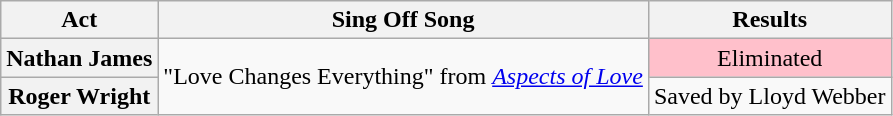<table class="wikitable plainrowheaders" style="text-align:center;">
<tr>
<th scope="col">Act</th>
<th scope="col">Sing Off Song</th>
<th scope="col">Results</th>
</tr>
<tr>
<th scope="row">Nathan James</th>
<td rowspan="2">"Love Changes Everything" from <em><a href='#'>Aspects of Love</a></em></td>
<td style="background:pink;">Eliminated</td>
</tr>
<tr>
<th scope="row">Roger Wright</th>
<td>Saved by Lloyd Webber</td>
</tr>
</table>
